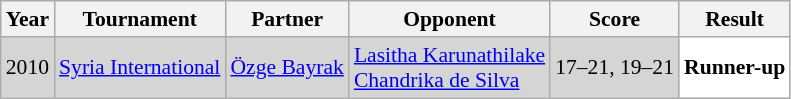<table class="sortable wikitable" style="font-size: 90%;">
<tr>
<th>Year</th>
<th>Tournament</th>
<th>Partner</th>
<th>Opponent</th>
<th>Score</th>
<th>Result</th>
</tr>
<tr style="background:#D5D5D5">
<td align="center">2010</td>
<td align="left"><a href='#'>Syria International</a></td>
<td align="left"> <a href='#'>Özge Bayrak</a></td>
<td align="left"> <a href='#'>Lasitha Karunathilake</a><br> <a href='#'>Chandrika de Silva</a></td>
<td align="left">17–21, 19–21</td>
<td style="text-align:left; background:white"> <strong>Runner-up</strong></td>
</tr>
</table>
